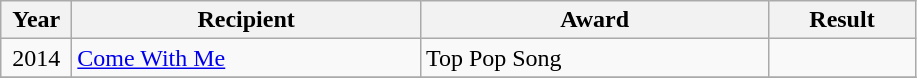<table class="wikitable">
<tr>
<th width="40">Year</th>
<th width="225">Recipient</th>
<th width="225">Award</th>
<th width="90">Result</th>
</tr>
<tr>
<td align="center" rowspan="1">2014</td>
<td rowspan="1"><a href='#'>Come With Me</a></td>
<td>Top Pop Song</td>
<td></td>
</tr>
<tr>
</tr>
</table>
